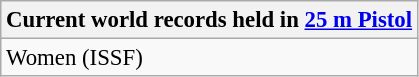<table class="wikitable" style="font-size: 95%">
<tr>
<th colspan=9>Current world records held in <a href='#'>25 m Pistol</a></th>
</tr>
<tr>
<td>Women (ISSF)<br></td>
</tr>
</table>
